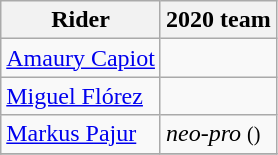<table class="wikitable">
<tr>
<th>Rider</th>
<th>2020 team</th>
</tr>
<tr>
<td><a href='#'>Amaury Capiot</a></td>
<td></td>
</tr>
<tr>
<td><a href='#'>Miguel Flórez</a></td>
<td></td>
</tr>
<tr>
<td><a href='#'>Markus Pajur</a></td>
<td><em>neo-pro</em> <small>()</small></td>
</tr>
<tr>
</tr>
</table>
